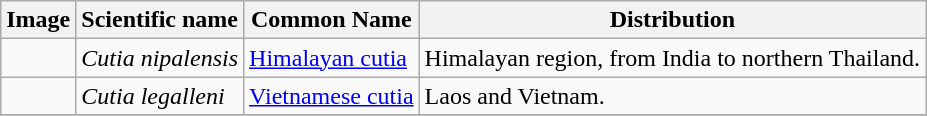<table class="wikitable ">
<tr>
<th>Image</th>
<th>Scientific name</th>
<th>Common Name</th>
<th>Distribution</th>
</tr>
<tr>
<td></td>
<td><em>Cutia nipalensis</em></td>
<td><a href='#'>Himalayan cutia</a></td>
<td>Himalayan region, from India to northern Thailand.</td>
</tr>
<tr>
<td></td>
<td><em>Cutia legalleni</em></td>
<td><a href='#'>Vietnamese cutia</a></td>
<td>Laos and Vietnam.</td>
</tr>
<tr>
</tr>
</table>
